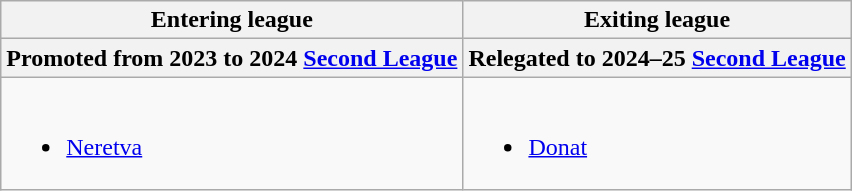<table class="wikitable">
<tr>
<th>Entering league</th>
<th>Exiting league</th>
</tr>
<tr>
<th>Promoted from 2023 to 2024 <a href='#'>Second League</a></th>
<th>Relegated to 2024–25 <a href='#'>Second League</a></th>
</tr>
<tr style="vertical-align:top;">
<td><br><ul><li><a href='#'>Neretva</a></li></ul></td>
<td><br><ul><li><a href='#'>Donat</a></li></ul></td>
</tr>
</table>
